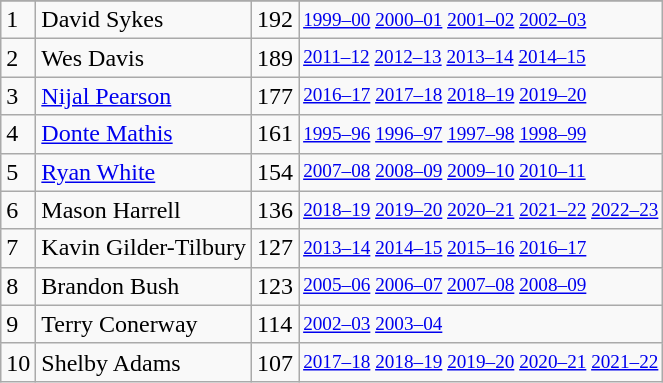<table class="wikitable">
<tr>
</tr>
<tr>
<td>1</td>
<td>David Sykes</td>
<td>192</td>
<td style="font-size:80%;"><a href='#'>1999–00</a> <a href='#'>2000–01</a> <a href='#'>2001–02</a> <a href='#'>2002–03</a></td>
</tr>
<tr>
<td>2</td>
<td>Wes Davis</td>
<td>189</td>
<td style="font-size:80%;"><a href='#'>2011–12</a> <a href='#'>2012–13</a> <a href='#'>2013–14</a> <a href='#'>2014–15</a></td>
</tr>
<tr>
<td>3</td>
<td><a href='#'>Nijal Pearson</a></td>
<td>177</td>
<td style="font-size:80%;"><a href='#'>2016–17</a> <a href='#'>2017–18</a> <a href='#'>2018–19</a> <a href='#'>2019–20</a></td>
</tr>
<tr>
<td>4</td>
<td><a href='#'>Donte Mathis</a></td>
<td>161</td>
<td style="font-size:80%;"><a href='#'>1995–96</a> <a href='#'>1996–97</a> <a href='#'>1997–98</a> <a href='#'>1998–99</a></td>
</tr>
<tr>
<td>5</td>
<td><a href='#'>Ryan White</a></td>
<td>154</td>
<td style="font-size:80%;"><a href='#'>2007–08</a> <a href='#'>2008–09</a> <a href='#'>2009–10</a> <a href='#'>2010–11</a></td>
</tr>
<tr>
<td>6</td>
<td>Mason Harrell</td>
<td>136</td>
<td style="font-size:80%;"><a href='#'>2018–19</a> <a href='#'>2019–20</a> <a href='#'>2020–21</a> <a href='#'>2021–22</a> <a href='#'>2022–23</a></td>
</tr>
<tr>
<td>7</td>
<td>Kavin Gilder-Tilbury</td>
<td>127</td>
<td style="font-size:80%;"><a href='#'>2013–14</a> <a href='#'>2014–15</a> <a href='#'>2015–16</a> <a href='#'>2016–17</a></td>
</tr>
<tr>
<td>8</td>
<td>Brandon Bush</td>
<td>123</td>
<td style="font-size:80%;"><a href='#'>2005–06</a> <a href='#'>2006–07</a> <a href='#'>2007–08</a> <a href='#'>2008–09</a></td>
</tr>
<tr>
<td>9</td>
<td>Terry Conerway</td>
<td>114</td>
<td style="font-size:80%;"><a href='#'>2002–03</a> <a href='#'>2003–04</a></td>
</tr>
<tr>
<td>10</td>
<td>Shelby Adams</td>
<td>107</td>
<td style="font-size:80%;"><a href='#'>2017–18</a> <a href='#'>2018–19</a> <a href='#'>2019–20</a> <a href='#'>2020–21</a> <a href='#'>2021–22</a></td>
</tr>
</table>
